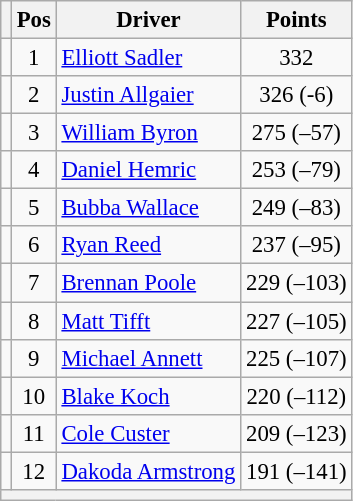<table class="wikitable" style="font-size: 95%;">
<tr>
<th></th>
<th>Pos</th>
<th>Driver</th>
<th>Points</th>
</tr>
<tr>
<td align="left"></td>
<td style="text-align:center;">1</td>
<td><a href='#'>Elliott Sadler</a></td>
<td style="text-align:center;">332</td>
</tr>
<tr>
<td align="left"></td>
<td style="text-align:center;">2</td>
<td><a href='#'>Justin Allgaier</a></td>
<td style="text-align:center;">326 (-6)</td>
</tr>
<tr>
<td align="left"></td>
<td style="text-align:center;">3</td>
<td><a href='#'>William Byron</a></td>
<td style="text-align:center;">275 (–57)</td>
</tr>
<tr>
<td align="left"></td>
<td style="text-align:center;">4</td>
<td><a href='#'>Daniel Hemric</a></td>
<td style="text-align:center;">253 (–79)</td>
</tr>
<tr>
<td align="left"></td>
<td style="text-align:center;">5</td>
<td><a href='#'>Bubba Wallace</a></td>
<td style="text-align:center;">249 (–83)</td>
</tr>
<tr>
<td align="left"></td>
<td style="text-align:center;">6</td>
<td><a href='#'>Ryan Reed</a></td>
<td style="text-align:center;">237 (–95)</td>
</tr>
<tr>
<td align="left"></td>
<td style="text-align:center;">7</td>
<td><a href='#'>Brennan Poole</a></td>
<td style="text-align:center;">229 (–103)</td>
</tr>
<tr>
<td align="left"></td>
<td style="text-align:center;">8</td>
<td><a href='#'>Matt Tifft</a></td>
<td style="text-align:center;">227 (–105)</td>
</tr>
<tr>
<td align="left"></td>
<td style="text-align:center;">9</td>
<td><a href='#'>Michael Annett</a></td>
<td style="text-align:center;">225 (–107)</td>
</tr>
<tr>
<td align="left"></td>
<td style="text-align:center;">10</td>
<td><a href='#'>Blake Koch</a></td>
<td style="text-align:center;">220 (–112)</td>
</tr>
<tr>
<td align="left"></td>
<td style="text-align:center;">11</td>
<td><a href='#'>Cole Custer</a></td>
<td style="text-align:center;">209 (–123)</td>
</tr>
<tr>
<td align="left"></td>
<td style="text-align:center;">12</td>
<td><a href='#'>Dakoda Armstrong</a></td>
<td style="text-align:center;">191 (–141)</td>
</tr>
<tr class="sortbottom">
<th colspan="9"></th>
</tr>
</table>
